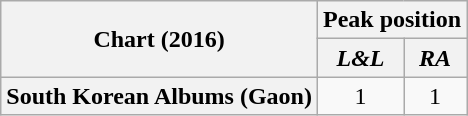<table class="wikitable sortable plainrowheaders" style="text-align:center">
<tr>
<th scope="col" rowspan="2">Chart (2016)</th>
<th scope="col" colspan="2">Peak position</th>
</tr>
<tr>
<th><em>L&L</em></th>
<th><em>RA</em></th>
</tr>
<tr>
<th scope="row">South Korean Albums (Gaon)</th>
<td>1</td>
<td>1</td>
</tr>
</table>
